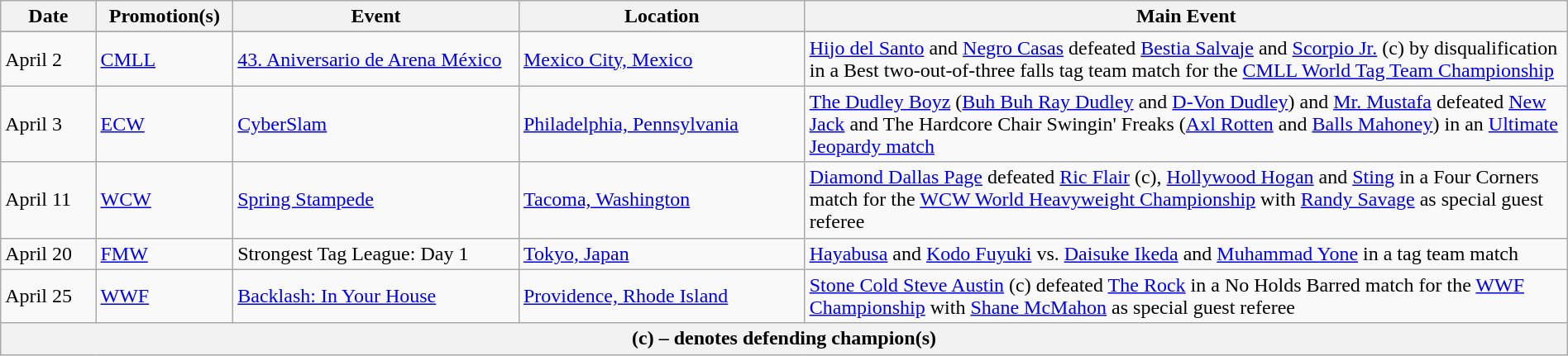<table class="wikitable" style="width:100%;">
<tr>
<th width="5%">Date</th>
<th width="5%">Promotion(s)</th>
<th style="width:15%;">Event</th>
<th style="width:15%;">Location</th>
<th style="width:40%;">Main Event</th>
</tr>
<tr style="width:20%;" |Notes>
</tr>
<tr>
<td>April 2</td>
<td><a href='#'>CMLL</a></td>
<td><a href='#'>43. Aniversario de Arena México</a></td>
<td><a href='#'>Mexico City, Mexico</a></td>
<td><a href='#'>Hijo del Santo</a> and <a href='#'>Negro Casas</a> defeated <a href='#'>Bestia Salvaje</a> and <a href='#'>Scorpio Jr.</a> (c) by disqualification in a Best two-out-of-three falls tag team match for the <a href='#'>CMLL World Tag Team Championship</a></td>
</tr>
<tr>
<td>April 3</td>
<td><a href='#'>ECW</a></td>
<td><a href='#'>CyberSlam</a></td>
<td><a href='#'>Philadelphia, Pennsylvania</a></td>
<td><a href='#'>The Dudley Boyz</a> (<a href='#'>Buh Buh Ray Dudley</a> and <a href='#'>D-Von Dudley</a>) and <a href='#'>Mr. Mustafa</a> defeated <a href='#'>New Jack</a> and The Hardcore Chair Swingin' Freaks (<a href='#'>Axl Rotten</a> and <a href='#'>Balls Mahoney</a>) in an <a href='#'>Ultimate Jeopardy match</a></td>
</tr>
<tr>
<td>April 11</td>
<td><a href='#'>WCW</a></td>
<td><a href='#'>Spring Stampede</a></td>
<td><a href='#'>Tacoma, Washington</a></td>
<td><a href='#'>Diamond Dallas Page</a> defeated <a href='#'>Ric Flair</a> (c), <a href='#'>Hollywood Hogan</a> and <a href='#'>Sting</a> in a Four Corners match for the <a href='#'>WCW World Heavyweight Championship</a> with <a href='#'>Randy Savage</a> as special guest referee</td>
</tr>
<tr>
<td>April 20</td>
<td><a href='#'>FMW</a></td>
<td>Strongest Tag League: Day 1</td>
<td><a href='#'>Tokyo, Japan</a></td>
<td><a href='#'>Hayabusa</a> and <a href='#'>Kodo Fuyuki</a> vs. <a href='#'>Daisuke Ikeda</a> and <a href='#'>Muhammad Yone</a> in a tag team match</td>
</tr>
<tr>
<td>April 25</td>
<td><a href='#'>WWF</a></td>
<td><a href='#'>Backlash: In Your House</a></td>
<td><a href='#'>Providence, Rhode Island</a></td>
<td><a href='#'>Stone Cold Steve Austin</a> (c) defeated <a href='#'>The Rock</a> in a No Holds Barred match for the <a href='#'>WWF Championship</a> with <a href='#'>Shane McMahon</a> as special guest referee</td>
</tr>
<tr>
<th colspan="6">(c) – denotes defending champion(s)</th>
</tr>
</table>
